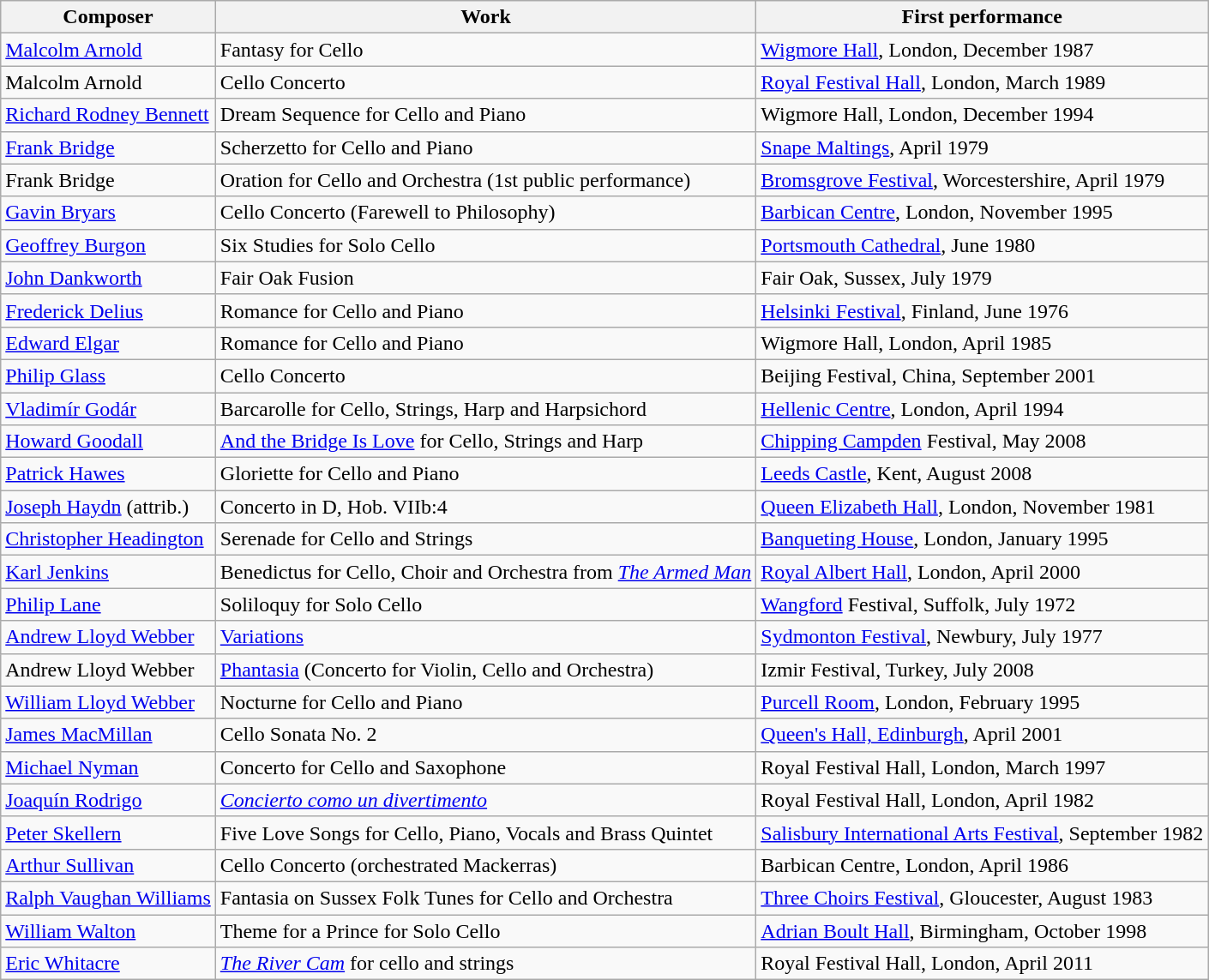<table class="wikitable">
<tr>
<th>Composer</th>
<th>Work</th>
<th>First performance</th>
</tr>
<tr>
<td><a href='#'>Malcolm Arnold</a></td>
<td>Fantasy for Cello</td>
<td><a href='#'>Wigmore Hall</a>, London, December 1987</td>
</tr>
<tr>
<td>Malcolm Arnold</td>
<td>Cello Concerto</td>
<td><a href='#'>Royal Festival Hall</a>, London, March 1989</td>
</tr>
<tr>
<td><a href='#'>Richard Rodney Bennett</a></td>
<td>Dream Sequence for Cello and Piano</td>
<td>Wigmore Hall, London, December 1994</td>
</tr>
<tr>
<td><a href='#'>Frank Bridge</a></td>
<td>Scherzetto for Cello and Piano</td>
<td><a href='#'>Snape Maltings</a>, April 1979</td>
</tr>
<tr>
<td>Frank Bridge</td>
<td>Oration for Cello and Orchestra (1st public performance)</td>
<td><a href='#'>Bromsgrove Festival</a>, Worcestershire, April 1979</td>
</tr>
<tr>
<td><a href='#'>Gavin Bryars</a></td>
<td>Cello Concerto (Farewell to Philosophy)</td>
<td><a href='#'>Barbican Centre</a>, London, November 1995</td>
</tr>
<tr>
<td><a href='#'>Geoffrey Burgon</a></td>
<td>Six Studies for Solo Cello</td>
<td><a href='#'>Portsmouth Cathedral</a>, June 1980</td>
</tr>
<tr>
<td><a href='#'>John Dankworth</a></td>
<td>Fair Oak Fusion</td>
<td>Fair Oak, Sussex, July 1979</td>
</tr>
<tr>
<td><a href='#'>Frederick Delius</a></td>
<td>Romance for Cello and Piano</td>
<td><a href='#'>Helsinki Festival</a>, Finland, June 1976</td>
</tr>
<tr>
<td><a href='#'>Edward Elgar</a></td>
<td>Romance for Cello and Piano</td>
<td>Wigmore Hall, London, April 1985</td>
</tr>
<tr>
<td><a href='#'>Philip Glass</a></td>
<td>Cello Concerto</td>
<td>Beijing Festival, China, September 2001</td>
</tr>
<tr>
<td><a href='#'>Vladimír Godár</a></td>
<td>Barcarolle for Cello, Strings, Harp and Harpsichord</td>
<td><a href='#'>Hellenic Centre</a>, London, April 1994</td>
</tr>
<tr>
<td><a href='#'>Howard Goodall</a></td>
<td><a href='#'>And the Bridge Is Love</a> for Cello, Strings and Harp</td>
<td><a href='#'>Chipping Campden</a> Festival, May 2008</td>
</tr>
<tr>
<td><a href='#'>Patrick Hawes</a></td>
<td>Gloriette for Cello and Piano</td>
<td><a href='#'>Leeds Castle</a>, Kent, August 2008</td>
</tr>
<tr>
<td><a href='#'>Joseph Haydn</a> (attrib.)</td>
<td>Concerto in D, Hob. VIIb:4</td>
<td><a href='#'>Queen Elizabeth Hall</a>, London, November 1981</td>
</tr>
<tr>
<td><a href='#'>Christopher Headington</a></td>
<td>Serenade for Cello and Strings</td>
<td><a href='#'>Banqueting House</a>, London, January 1995</td>
</tr>
<tr>
<td><a href='#'>Karl Jenkins</a></td>
<td>Benedictus for Cello, Choir and Orchestra from <em><a href='#'>The Armed Man</a></em></td>
<td><a href='#'>Royal Albert Hall</a>, London, April 2000</td>
</tr>
<tr>
<td><a href='#'>Philip Lane</a></td>
<td>Soliloquy for Solo Cello</td>
<td><a href='#'>Wangford</a> Festival, Suffolk, July 1972</td>
</tr>
<tr>
<td><a href='#'>Andrew Lloyd Webber</a></td>
<td><a href='#'>Variations</a></td>
<td><a href='#'>Sydmonton Festival</a>, Newbury, July 1977</td>
</tr>
<tr>
<td>Andrew Lloyd Webber</td>
<td><a href='#'>Phantasia</a> (Concerto for Violin, Cello and Orchestra)</td>
<td>Izmir Festival, Turkey, July 2008</td>
</tr>
<tr>
<td><a href='#'>William Lloyd Webber</a></td>
<td>Nocturne for Cello and Piano</td>
<td><a href='#'>Purcell Room</a>, London, February 1995</td>
</tr>
<tr>
<td><a href='#'>James MacMillan</a></td>
<td>Cello Sonata No. 2</td>
<td><a href='#'>Queen's Hall, Edinburgh</a>, April 2001</td>
</tr>
<tr>
<td><a href='#'>Michael Nyman</a></td>
<td>Concerto for Cello and Saxophone</td>
<td>Royal Festival Hall, London, March 1997</td>
</tr>
<tr>
<td><a href='#'>Joaquín Rodrigo</a></td>
<td><em><a href='#'>Concierto como un divertimento</a></em></td>
<td>Royal Festival Hall, London, April 1982</td>
</tr>
<tr>
<td><a href='#'>Peter Skellern</a></td>
<td>Five Love Songs for Cello, Piano, Vocals and Brass Quintet</td>
<td><a href='#'>Salisbury International Arts Festival</a>, September 1982</td>
</tr>
<tr>
<td><a href='#'>Arthur Sullivan</a></td>
<td>Cello Concerto (orchestrated Mackerras)</td>
<td>Barbican Centre, London, April 1986</td>
</tr>
<tr>
<td><a href='#'>Ralph Vaughan Williams</a></td>
<td>Fantasia on Sussex Folk Tunes for Cello and Orchestra</td>
<td><a href='#'>Three Choirs Festival</a>, Gloucester, August 1983</td>
</tr>
<tr>
<td><a href='#'>William Walton</a></td>
<td>Theme for a Prince for Solo Cello</td>
<td><a href='#'>Adrian Boult Hall</a>, Birmingham, October 1998</td>
</tr>
<tr>
<td><a href='#'>Eric Whitacre</a></td>
<td><em><a href='#'>The River Cam</a></em> for cello and strings</td>
<td>Royal Festival Hall, London, April 2011</td>
</tr>
</table>
